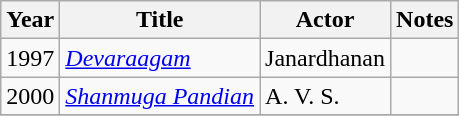<table class="wikitable sortable">
<tr>
<th scope="col">Year</th>
<th scope="col">Title</th>
<th scope="col">Actor</th>
<th scope="col" class="unsortable">Notes</th>
</tr>
<tr>
<td>1997</td>
<td><em><a href='#'>Devaraagam</a></em></td>
<td>Janardhanan</td>
<td></td>
</tr>
<tr>
<td>2000</td>
<td><em><a href='#'>Shanmuga Pandian</a></em></td>
<td>A. V. S.</td>
<td></td>
</tr>
<tr>
</tr>
</table>
